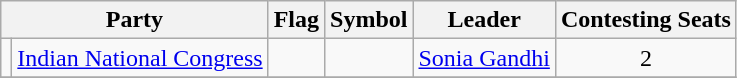<table class="wikitable" style="text-align:center">
<tr>
<th colspan="2">Party</th>
<th>Flag</th>
<th>Symbol</th>
<th>Leader</th>
<th>Contesting Seats</th>
</tr>
<tr>
<td></td>
<td><a href='#'>Indian National Congress</a></td>
<td></td>
<td></td>
<td><a href='#'>Sonia Gandhi</a></td>
<td>2</td>
</tr>
<tr>
</tr>
</table>
